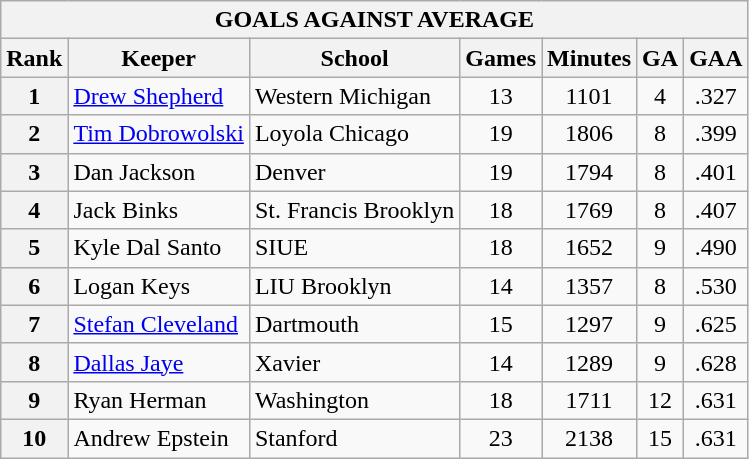<table class="wikitable">
<tr>
<th colspan=7>GOALS AGAINST AVERAGE</th>
</tr>
<tr>
<th>Rank</th>
<th>Keeper</th>
<th>School</th>
<th>Games</th>
<th>Minutes</th>
<th>GA</th>
<th>GAA</th>
</tr>
<tr>
<th>1</th>
<td><a href='#'>Drew Shepherd</a></td>
<td>Western Michigan</td>
<td style="text-align:center;">13</td>
<td style="text-align:center;">1101</td>
<td style="text-align:center;">4</td>
<td style="text-align:center;">.327</td>
</tr>
<tr>
<th>2</th>
<td><a href='#'>Tim Dobrowolski</a></td>
<td>Loyola Chicago</td>
<td style="text-align:center;">19</td>
<td style="text-align:center;">1806</td>
<td style="text-align:center;">8</td>
<td style="text-align:center;">.399</td>
</tr>
<tr>
<th>3</th>
<td>Dan Jackson</td>
<td>Denver</td>
<td style="text-align:center;">19</td>
<td style="text-align:center;">1794</td>
<td style="text-align:center;">8</td>
<td style="text-align:center;">.401</td>
</tr>
<tr>
<th>4</th>
<td>Jack Binks</td>
<td>St. Francis Brooklyn</td>
<td style="text-align:center;">18</td>
<td style="text-align:center;">1769</td>
<td style="text-align:center;">8</td>
<td style="text-align:center;">.407</td>
</tr>
<tr>
<th>5</th>
<td>Kyle Dal Santo</td>
<td>SIUE</td>
<td style="text-align:center;">18</td>
<td style="text-align:center;">1652</td>
<td style="text-align:center;">9</td>
<td style="text-align:center;">.490</td>
</tr>
<tr>
<th>6</th>
<td>Logan Keys</td>
<td>LIU Brooklyn</td>
<td style="text-align:center;">14</td>
<td style="text-align:center;">1357</td>
<td style="text-align:center;">8</td>
<td style="text-align:center;">.530</td>
</tr>
<tr>
<th>7</th>
<td><a href='#'>Stefan Cleveland</a></td>
<td>Dartmouth</td>
<td style="text-align:center;">15</td>
<td style="text-align:center;">1297</td>
<td style="text-align:center;">9</td>
<td style="text-align:center;">.625</td>
</tr>
<tr>
<th>8</th>
<td><a href='#'>Dallas Jaye</a></td>
<td>Xavier</td>
<td style="text-align:center;">14</td>
<td style="text-align:center;">1289</td>
<td style="text-align:center;">9</td>
<td style="text-align:center;">.628</td>
</tr>
<tr>
<th>9</th>
<td>Ryan Herman</td>
<td>Washington</td>
<td style="text-align:center;">18</td>
<td style="text-align:center;">1711</td>
<td style="text-align:center;">12</td>
<td style="text-align:center;">.631</td>
</tr>
<tr>
<th>10</th>
<td>Andrew Epstein</td>
<td>Stanford</td>
<td style="text-align:center;">23</td>
<td style="text-align:center;">2138</td>
<td style="text-align:center;">15</td>
<td style="text-align:center;">.631</td>
</tr>
</table>
